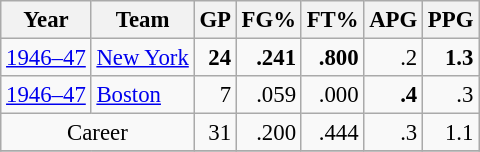<table class="wikitable sortable" style="font-size:95%; text-align:right;">
<tr>
<th>Year</th>
<th>Team</th>
<th>GP</th>
<th>FG%</th>
<th>FT%</th>
<th>APG</th>
<th>PPG</th>
</tr>
<tr>
<td style="text-align:left;"><a href='#'>1946–47</a></td>
<td style="text-align:left;"><a href='#'>New York</a></td>
<td><strong>24</strong></td>
<td><strong>.241</strong></td>
<td><strong>.800</strong></td>
<td>.2</td>
<td><strong>1.3</strong></td>
</tr>
<tr>
<td style="text-align:left;"><a href='#'>1946–47</a></td>
<td style="text-align:left;"><a href='#'>Boston</a></td>
<td>7</td>
<td>.059</td>
<td>.000</td>
<td><strong>.4</strong></td>
<td>.3</td>
</tr>
<tr>
<td style="text-align:center;" colspan="2">Career</td>
<td>31</td>
<td>.200</td>
<td>.444</td>
<td>.3</td>
<td>1.1</td>
</tr>
<tr>
</tr>
</table>
